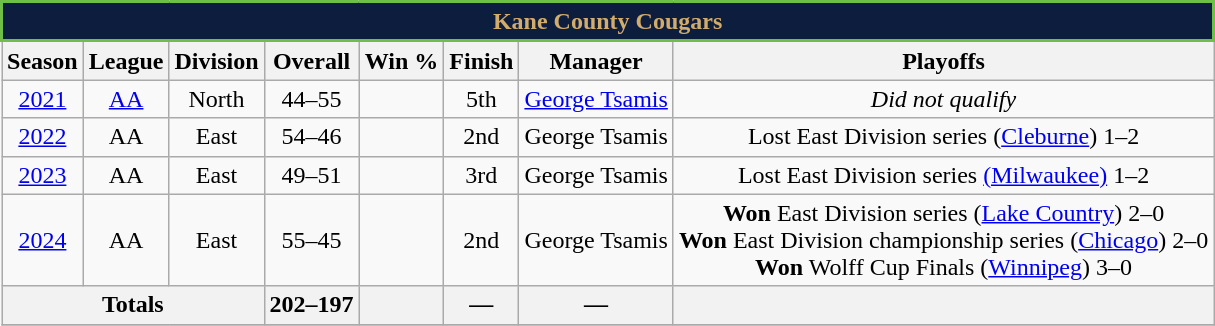<table class="wikitable">
<tr>
<th colspan="8" style="background:#0d1d3e;color:#d2ac6b; border:2px solid #6fbf46">Kane County Cougars</th>
</tr>
<tr>
<th>Season</th>
<th>League</th>
<th>Division</th>
<th>Overall</th>
<th>Win %</th>
<th>Finish</th>
<th>Manager</th>
<th>Playoffs</th>
</tr>
<tr align="center">
<td><a href='#'>2021</a></td>
<td><a href='#'>AA</a></td>
<td>North</td>
<td>44–55</td>
<td></td>
<td>5th</td>
<td><a href='#'>George Tsamis</a></td>
<td><em>Did not qualify</em></td>
</tr>
<tr align="center">
<td><a href='#'>2022</a></td>
<td>AA</td>
<td>East</td>
<td>54–46</td>
<td></td>
<td>2nd</td>
<td>George Tsamis</td>
<td>Lost East Division series (<a href='#'>Cleburne</a>) 1–2</td>
</tr>
<tr align="center">
<td><a href='#'>2023</a></td>
<td>AA</td>
<td>East</td>
<td>49–51</td>
<td></td>
<td>3rd</td>
<td>George Tsamis</td>
<td>Lost East Division series <a href='#'>(Milwaukee)</a> 1–2</td>
</tr>
<tr align="center">
<td><a href='#'>2024</a></td>
<td>AA</td>
<td>East</td>
<td>55–45</td>
<td></td>
<td>2nd</td>
<td>George Tsamis</td>
<td><strong>Won</strong> East Division series (<a href='#'>Lake Country</a>) 2–0 <br> <strong>Won</strong> East Division championship series (<a href='#'>Chicago</a>) 2–0 <br> <strong>Won</strong> Wolff Cup Finals (<a href='#'>Winnipeg</a>) 3–0</td>
</tr>
<tr align="center">
<th colspan="3">Totals</th>
<th>202–197</th>
<th></th>
<th>—</th>
<th>—</th>
<th></th>
</tr>
<tr>
</tr>
</table>
